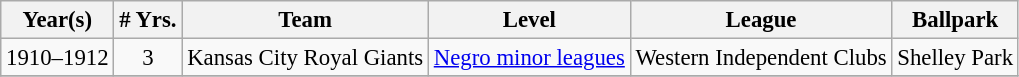<table class="wikitable" style="text-align:center; font-size: 95%;">
<tr>
<th>Year(s)</th>
<th># Yrs.</th>
<th>Team</th>
<th>Level</th>
<th>League</th>
<th>Ballpark</th>
</tr>
<tr>
<td>1910–1912</td>
<td>3</td>
<td>Kansas City Royal Giants</td>
<td><a href='#'>Negro minor leagues</a></td>
<td>Western Independent Clubs</td>
<td>Shelley Park</td>
</tr>
<tr>
</tr>
</table>
